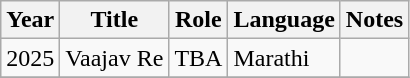<table class="wikitable">
<tr>
<th>Year</th>
<th>Title</th>
<th>Role</th>
<th>Language</th>
<th>Notes</th>
</tr>
<tr>
<td>2025</td>
<td>Vaajav Re</td>
<td>TBA</td>
<td>Marathi</td>
<td></td>
</tr>
<tr>
</tr>
</table>
